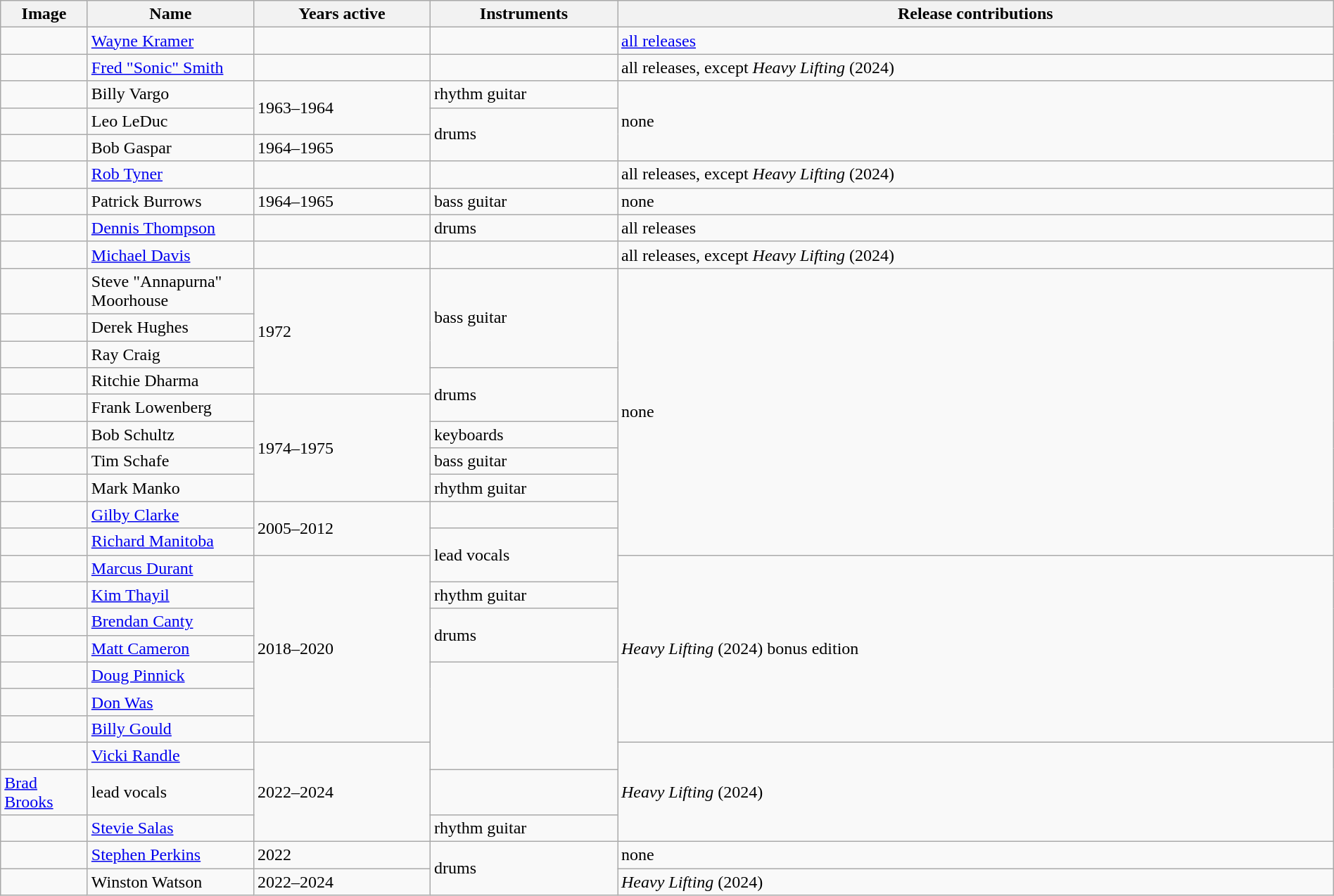<table class="wikitable" width="100%" border="1">
<tr>
<th width="75">Image</th>
<th width="150">Name</th>
<th width="160">Years active</th>
<th width="170">Instruments</th>
<th>Release contributions</th>
</tr>
<tr>
<td></td>
<td><a href='#'>Wayne Kramer</a></td>
<td></td>
<td></td>
<td><a href='#'>all releases</a></td>
</tr>
<tr>
<td></td>
<td><a href='#'>Fred "Sonic" Smith</a></td>
<td></td>
<td></td>
<td>all releases, except <em>Heavy Lifting</em> (2024)</td>
</tr>
<tr>
<td></td>
<td>Billy Vargo</td>
<td rowspan="2">1963–1964</td>
<td>rhythm guitar</td>
<td rowspan="3">none</td>
</tr>
<tr>
<td></td>
<td>Leo LeDuc</td>
<td rowspan="2">drums</td>
</tr>
<tr>
<td></td>
<td>Bob Gaspar</td>
<td>1964–1965</td>
</tr>
<tr>
<td></td>
<td><a href='#'>Rob Tyner</a></td>
<td></td>
<td></td>
<td>all releases, except <em>Heavy Lifting</em> (2024)</td>
</tr>
<tr>
<td></td>
<td>Patrick Burrows</td>
<td>1964–1965</td>
<td>bass guitar</td>
<td>none</td>
</tr>
<tr>
<td></td>
<td><a href='#'>Dennis Thompson</a></td>
<td></td>
<td>drums</td>
<td>all releases</td>
</tr>
<tr>
<td></td>
<td><a href='#'>Michael Davis</a></td>
<td></td>
<td></td>
<td>all releases, except <em>Heavy Lifting</em> (2024)</td>
</tr>
<tr>
<td></td>
<td>Steve "Annapurna" Moorhouse</td>
<td rowspan="4">1972</td>
<td rowspan="3">bass guitar</td>
<td rowspan="10">none</td>
</tr>
<tr>
<td></td>
<td>Derek Hughes</td>
</tr>
<tr>
<td></td>
<td>Ray Craig</td>
</tr>
<tr>
<td></td>
<td>Ritchie Dharma</td>
<td rowspan="2">drums</td>
</tr>
<tr>
<td></td>
<td>Frank Lowenberg</td>
<td rowspan="4">1974–1975</td>
</tr>
<tr>
<td></td>
<td>Bob Schultz</td>
<td>keyboards</td>
</tr>
<tr>
<td></td>
<td>Tim Schafe</td>
<td>bass guitar</td>
</tr>
<tr>
<td></td>
<td>Mark Manko</td>
<td>rhythm guitar</td>
</tr>
<tr>
<td></td>
<td><a href='#'>Gilby Clarke</a></td>
<td rowspan="2">2005–2012</td>
<td></td>
</tr>
<tr>
<td></td>
<td><a href='#'>Richard Manitoba</a></td>
<td rowspan="2">lead vocals</td>
</tr>
<tr>
<td></td>
<td><a href='#'>Marcus Durant</a></td>
<td rowspan="7">2018–2020</td>
<td rowspan="7"><em>Heavy Lifting</em> (2024) bonus edition</td>
</tr>
<tr>
<td></td>
<td><a href='#'>Kim Thayil</a></td>
<td>rhythm guitar</td>
</tr>
<tr>
<td></td>
<td><a href='#'>Brendan Canty</a></td>
<td rowspan="2">drums</td>
</tr>
<tr>
<td></td>
<td><a href='#'>Matt Cameron</a></td>
</tr>
<tr>
<td></td>
<td><a href='#'>Doug Pinnick</a></td>
<td rowspan="4"></td>
</tr>
<tr>
<td></td>
<td><a href='#'>Don Was</a></td>
</tr>
<tr>
<td></td>
<td><a href='#'>Billy Gould</a></td>
</tr>
<tr>
<td></td>
<td><a href='#'>Vicki Randle</a></td>
<td rowspan="3">2022–2024</td>
<td rowspan="3"><em>Heavy Lifting</em> (2024)</td>
</tr>
<tr>
<td><a href='#'>Brad Brooks</a></td>
<td>lead vocals</td>
</tr>
<tr>
<td></td>
<td><a href='#'>Stevie Salas</a></td>
<td>rhythm guitar</td>
</tr>
<tr>
<td></td>
<td><a href='#'>Stephen Perkins</a></td>
<td>2022</td>
<td rowspan="2">drums</td>
<td>none</td>
</tr>
<tr>
<td></td>
<td>Winston Watson</td>
<td>2022–2024</td>
<td><em>Heavy Lifting</em> (2024)</td>
</tr>
</table>
